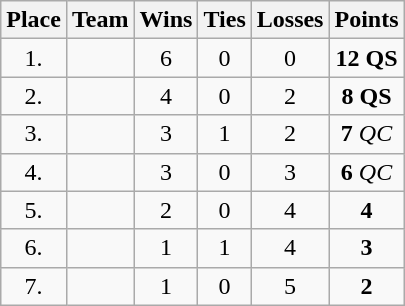<table class=wikitable style="text-align:center">
<tr>
<th>Place</th>
<th>Team</th>
<th>Wins</th>
<th>Ties</th>
<th>Losses</th>
<th>Points</th>
</tr>
<tr>
<td width=30>1.</td>
<td align=left></td>
<td>6</td>
<td>0</td>
<td>0</td>
<td><strong>12</strong> <strong>QS</strong></td>
</tr>
<tr>
<td>2.</td>
<td align=left></td>
<td>4</td>
<td>0</td>
<td>2</td>
<td><strong>8</strong> <strong>QS</strong></td>
</tr>
<tr>
<td>3.</td>
<td align=left></td>
<td>3</td>
<td>1</td>
<td>2</td>
<td><strong>7</strong> <em>QC</em></td>
</tr>
<tr>
<td>4.</td>
<td align=left></td>
<td>3</td>
<td>0</td>
<td>3</td>
<td><strong>6</strong> <em>QC</em></td>
</tr>
<tr>
<td>5.</td>
<td align=left></td>
<td>2</td>
<td>0</td>
<td>4</td>
<td><strong>4</strong></td>
</tr>
<tr>
<td>6.</td>
<td align=left></td>
<td>1</td>
<td>1</td>
<td>4</td>
<td><strong>3</strong></td>
</tr>
<tr>
<td>7.</td>
<td align=left></td>
<td>1</td>
<td>0</td>
<td>5</td>
<td><strong>2</strong></td>
</tr>
</table>
